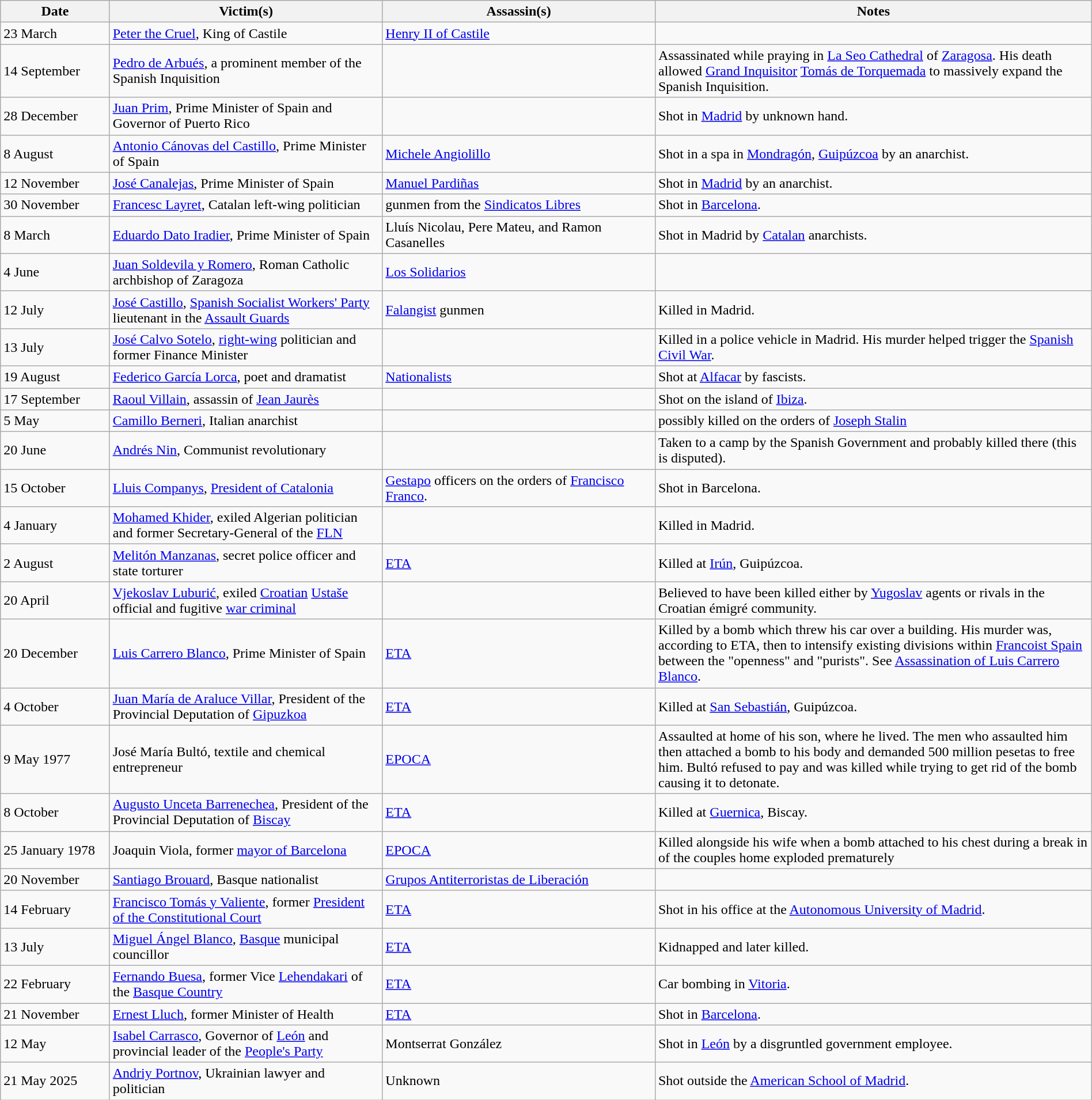<table class="wikitable sortable" style="width:100%">
<tr>
<th style="width:10%">Date</th>
<th style="width:25%">Victim(s)</th>
<th style="width:25%">Assassin(s)</th>
<th style="width:40%">Notes</th>
</tr>
<tr>
<td>23 March </td>
<td><a href='#'>Peter the Cruel</a>, King of Castile</td>
<td><a href='#'>Henry II of Castile</a></td>
<td></td>
</tr>
<tr>
<td>14 September </td>
<td><a href='#'>Pedro de Arbués</a>, a prominent member of the Spanish Inquisition</td>
<td></td>
<td>Assassinated while praying in <a href='#'>La Seo Cathedral</a> of <a href='#'>Zaragosa</a>. His death allowed <a href='#'>Grand Inquisitor</a> <a href='#'>Tomás de Torquemada</a> to massively expand the Spanish Inquisition.</td>
</tr>
<tr>
<td>28 December </td>
<td><a href='#'>Juan Prim</a>, Prime Minister of Spain and Governor of Puerto Rico</td>
<td></td>
<td>Shot in <a href='#'>Madrid</a> by unknown hand.</td>
</tr>
<tr>
<td>8 August </td>
<td><a href='#'>Antonio Cánovas del Castillo</a>, Prime Minister of Spain</td>
<td><a href='#'>Michele Angiolillo</a></td>
<td>Shot in a spa in <a href='#'>Mondragón</a>, <a href='#'>Guipúzcoa</a> by an anarchist.</td>
</tr>
<tr>
<td>12 November </td>
<td><a href='#'>José Canalejas</a>, Prime Minister of Spain</td>
<td><a href='#'>Manuel Pardiñas</a></td>
<td>Shot in <a href='#'>Madrid</a> by an anarchist.</td>
</tr>
<tr>
<td>30 November </td>
<td><a href='#'>Francesc Layret</a>, Catalan left-wing politician</td>
<td>gunmen from the <a href='#'>Sindicatos Libres</a></td>
<td>Shot in <a href='#'>Barcelona</a>.</td>
</tr>
<tr>
<td>8 March </td>
<td><a href='#'>Eduardo Dato Iradier</a>, Prime Minister of Spain</td>
<td>Lluís Nicolau, Pere Mateu, and Ramon Casanelles</td>
<td>Shot in Madrid by <a href='#'>Catalan</a> anarchists.</td>
</tr>
<tr>
<td>4 June </td>
<td><a href='#'>Juan Soldevila y Romero</a>, Roman Catholic archbishop of Zaragoza</td>
<td><a href='#'>Los Solidarios</a></td>
<td></td>
</tr>
<tr>
<td>12 July </td>
<td><a href='#'>José Castillo</a>, <a href='#'>Spanish Socialist Workers' Party</a> lieutenant in the <a href='#'>Assault Guards</a></td>
<td><a href='#'>Falangist</a> gunmen</td>
<td>Killed in Madrid.</td>
</tr>
<tr>
<td>13 July </td>
<td><a href='#'>José Calvo Sotelo</a>, <a href='#'>right-wing</a> politician and former Finance Minister</td>
<td></td>
<td>Killed in a police vehicle in Madrid. His murder helped trigger the <a href='#'>Spanish Civil War</a>.</td>
</tr>
<tr>
<td>19 August </td>
<td><a href='#'>Federico García Lorca</a>, poet and dramatist</td>
<td><a href='#'>Nationalists</a></td>
<td>Shot at <a href='#'>Alfacar</a> by fascists.</td>
</tr>
<tr>
<td>17 September </td>
<td><a href='#'>Raoul Villain</a>, assassin of <a href='#'>Jean Jaurès</a></td>
<td></td>
<td>Shot on the island of <a href='#'>Ibiza</a>.</td>
</tr>
<tr>
<td>5 May </td>
<td><a href='#'>Camillo Berneri</a>, Italian anarchist</td>
<td></td>
<td>possibly killed on the orders of <a href='#'>Joseph Stalin</a></td>
</tr>
<tr>
<td>20 June </td>
<td><a href='#'>Andrés Nin</a>, Communist revolutionary</td>
<td></td>
<td>Taken to a camp by the Spanish Government and probably killed there (this is disputed).</td>
</tr>
<tr>
<td>15 October </td>
<td><a href='#'>Lluis Companys</a>, <a href='#'>President of Catalonia</a></td>
<td><a href='#'>Gestapo</a> officers on the orders of <a href='#'>Francisco Franco</a>.</td>
<td>Shot in Barcelona.</td>
</tr>
<tr>
<td>4 January </td>
<td><a href='#'>Mohamed Khider</a>, exiled Algerian politician and former Secretary-General of the <a href='#'>FLN</a></td>
<td></td>
<td>Killed in Madrid.</td>
</tr>
<tr>
<td>2 August </td>
<td><a href='#'>Melitón Manzanas</a>, secret police officer and state torturer</td>
<td><a href='#'>ETA</a></td>
<td>Killed at <a href='#'>Irún</a>, Guipúzcoa.</td>
</tr>
<tr>
<td>20 April </td>
<td><a href='#'>Vjekoslav Luburić</a>, exiled <a href='#'>Croatian</a> <a href='#'>Ustaše</a> official and fugitive <a href='#'>war criminal</a></td>
<td></td>
<td>Believed to have been killed either by <a href='#'>Yugoslav</a> agents or rivals in the Croatian émigré community.</td>
</tr>
<tr>
<td>20 December </td>
<td><a href='#'>Luis Carrero Blanco</a>, Prime Minister of Spain</td>
<td><a href='#'>ETA</a></td>
<td>Killed by a bomb which threw his car over a building. His murder was, according to ETA, then to intensify existing divisions within <a href='#'>Francoist Spain</a> between the "openness" and "purists". See <a href='#'>Assassination of Luis Carrero Blanco</a>.</td>
</tr>
<tr>
<td>4 October </td>
<td><a href='#'>Juan María de Araluce Villar</a>, President of the Provincial Deputation of <a href='#'>Gipuzkoa</a></td>
<td><a href='#'>ETA</a></td>
<td>Killed at <a href='#'>San Sebastián</a>, Guipúzcoa.</td>
</tr>
<tr>
<td>9 May 1977</td>
<td>José María Bultó, textile and chemical entrepreneur</td>
<td><a href='#'>EPOCA</a></td>
<td>Assaulted at home of his son, where he lived. The men who assaulted him then attached a bomb to his body and demanded 500 million pesetas to free him. Bultó refused to pay and was killed while trying to get rid of the bomb causing it to detonate.</td>
</tr>
<tr>
<td>8 October </td>
<td><a href='#'>Augusto Unceta Barrenechea</a>, President of the Provincial Deputation of <a href='#'>Biscay</a></td>
<td><a href='#'>ETA</a></td>
<td>Killed at <a href='#'>Guernica</a>, Biscay.</td>
</tr>
<tr>
<td>25 January 1978</td>
<td>Joaquin Viola, former <a href='#'>mayor of Barcelona</a></td>
<td><a href='#'>EPOCA</a></td>
<td>Killed alongside his wife when a bomb attached to his chest during a break in of the couples home exploded prematurely</td>
</tr>
<tr>
<td>20 November </td>
<td><a href='#'>Santiago Brouard</a>, Basque nationalist</td>
<td><a href='#'>Grupos Antiterroristas de Liberación</a></td>
<td></td>
</tr>
<tr>
<td>14 February </td>
<td><a href='#'>Francisco Tomás y Valiente</a>, former <a href='#'>President of the Constitutional Court</a></td>
<td><a href='#'>ETA</a></td>
<td>Shot in his office at the <a href='#'>Autonomous University of Madrid</a>.</td>
</tr>
<tr>
<td>13 July </td>
<td><a href='#'>Miguel Ángel Blanco</a>, <a href='#'>Basque</a> municipal councillor</td>
<td><a href='#'>ETA</a></td>
<td>Kidnapped and later killed.</td>
</tr>
<tr>
<td>22 February </td>
<td><a href='#'>Fernando Buesa</a>, former Vice <a href='#'>Lehendakari</a> of the <a href='#'>Basque Country</a></td>
<td><a href='#'>ETA</a></td>
<td>Car bombing in <a href='#'>Vitoria</a>.</td>
</tr>
<tr>
<td>21 November </td>
<td><a href='#'>Ernest Lluch</a>, former Minister of Health</td>
<td><a href='#'>ETA</a></td>
<td>Shot in <a href='#'>Barcelona</a>.</td>
</tr>
<tr>
<td>12 May </td>
<td><a href='#'>Isabel Carrasco</a>, Governor of <a href='#'>León</a> and provincial leader of the <a href='#'>People's Party</a></td>
<td>Montserrat González</td>
<td>Shot in <a href='#'>León</a> by a disgruntled government employee.</td>
</tr>
<tr>
<td>21 May 2025</td>
<td><a href='#'>Andriy Portnov</a>, Ukrainian lawyer and politician</td>
<td>Unknown</td>
<td>Shot outside the <a href='#'>American School of Madrid</a>.</td>
</tr>
</table>
